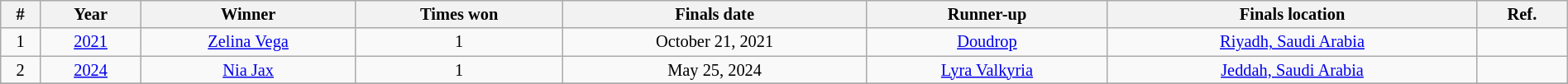<table class="sortable wikitable succession-box" style="font-size:85%; text-align:center;" width="100%">
<tr>
<th>#</th>
<th>Year</th>
<th>Winner</th>
<th>Times won</th>
<th>Finals date</th>
<th>Runner-up</th>
<th>Finals location</th>
<th>Ref.</th>
</tr>
<tr>
<td>1</td>
<td><a href='#'>2021</a></td>
<td><a href='#'>Zelina Vega</a></td>
<td>1</td>
<td>October 21, 2021</td>
<td><a href='#'>Doudrop</a></td>
<td><a href='#'>Riyadh, Saudi Arabia</a></td>
<td></td>
</tr>
<tr>
<td>2</td>
<td><a href='#'>2024</a></td>
<td><a href='#'>Nia Jax</a></td>
<td>1</td>
<td>May 25, 2024</td>
<td><a href='#'>Lyra Valkyria</a></td>
<td><a href='#'>Jeddah, Saudi Arabia</a></td>
<td></td>
</tr>
<tr>
</tr>
</table>
